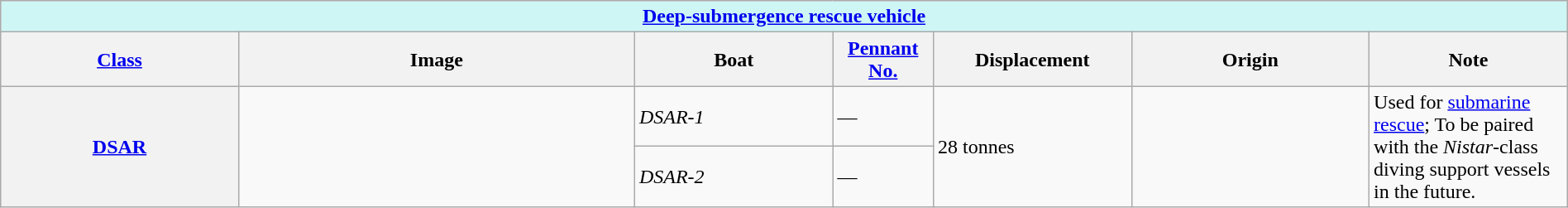<table class="wikitable" style="margin:auto; width:100%;">
<tr>
<th colspan="7" style="align: center; background: #CEF6F5;"><a href='#'>Deep-submergence rescue vehicle</a></th>
</tr>
<tr>
<th style="text-align:center; width:12%;"><a href='#'>Class</a></th>
<th style="text-align:center; width:20%;">Image</th>
<th style="text-align:center; width:10%;">Boat</th>
<th style="text-align:center; width:5%;"><a href='#'>Pennant No.</a></th>
<th style="text-align:center; width:10%;">Displacement</th>
<th style="text-align:center; width:12%;">Origin</th>
<th style="text-align:center; width:10%;">Note</th>
</tr>
<tr>
<th rowspan="2"><a href='#'>DSAR</a></th>
<td rowspan="2"></td>
<td><em>DSAR-1</em></td>
<td>—</td>
<td rowspan="2">28 tonnes</td>
<td rowspan="2"></td>
<td rowspan="2">Used for <a href='#'>submarine rescue</a>; To be paired with the <em>Nistar</em>-class diving support vessels in the future.</td>
</tr>
<tr>
<td><em>DSAR-2</em></td>
<td>—</td>
</tr>
</table>
